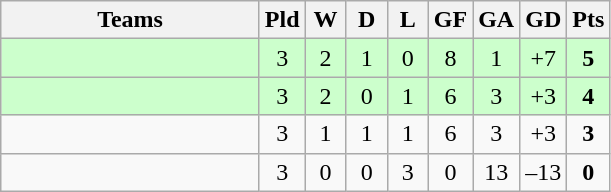<table class="wikitable" style="text-align: center;">
<tr>
<th width=165>Teams</th>
<th width=20>Pld</th>
<th width=20>W</th>
<th width=20>D</th>
<th width=20>L</th>
<th width=20>GF</th>
<th width=20>GA</th>
<th width=20>GD</th>
<th width=20>Pts</th>
</tr>
<tr align=center style="background:#ccffcc;">
<td style="text-align:left;"></td>
<td>3</td>
<td>2</td>
<td>1</td>
<td>0</td>
<td>8</td>
<td>1</td>
<td>+7</td>
<td><strong>5</strong></td>
</tr>
<tr align=center style="background:#ccffcc;">
<td style="text-align:left;"></td>
<td>3</td>
<td>2</td>
<td>0</td>
<td>1</td>
<td>6</td>
<td>3</td>
<td>+3</td>
<td><strong>4</strong></td>
</tr>
<tr align=center>
<td style="text-align:left;"></td>
<td>3</td>
<td>1</td>
<td>1</td>
<td>1</td>
<td>6</td>
<td>3</td>
<td>+3</td>
<td><strong>3</strong></td>
</tr>
<tr align=center>
<td style="text-align:left;"></td>
<td>3</td>
<td>0</td>
<td>0</td>
<td>3</td>
<td>0</td>
<td>13</td>
<td>–13</td>
<td><strong>0</strong></td>
</tr>
</table>
